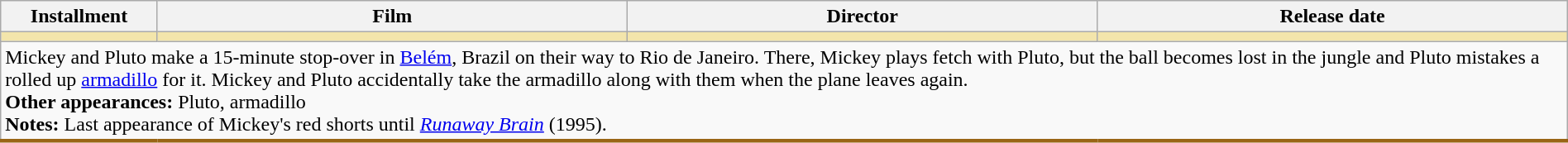<table class="wikitable" width="100%">
<tr>
<th width="10%">Installment</th>
<th width="30%">Film</th>
<th width="30%">Director</th>
<th width="30%">Release date</th>
</tr>
<tr>
<td style="background-color: #F3E5AB"></td>
<td style="background-color: #F3E5AB"></td>
<td style="background-color: #F3E5AB"></td>
<td style="background-color: #F3E5AB"></td>
</tr>
<tr class="expand-child" style="border-bottom: 3px solid #996515;">
<td colspan="4">Mickey and Pluto make a 15-minute stop-over in <a href='#'>Belém</a>, Brazil on their way to Rio de Janeiro. There, Mickey plays fetch with Pluto, but the ball becomes lost in the jungle and Pluto mistakes a rolled up <a href='#'>armadillo</a> for it. Mickey and Pluto accidentally take the armadillo along with them when the plane leaves again.<br><strong>Other appearances:</strong> Pluto, armadillo<br><strong>Notes:</strong> Last appearance of Mickey's red shorts until <em><a href='#'>Runaway Brain</a></em> (1995).</td>
</tr>
</table>
